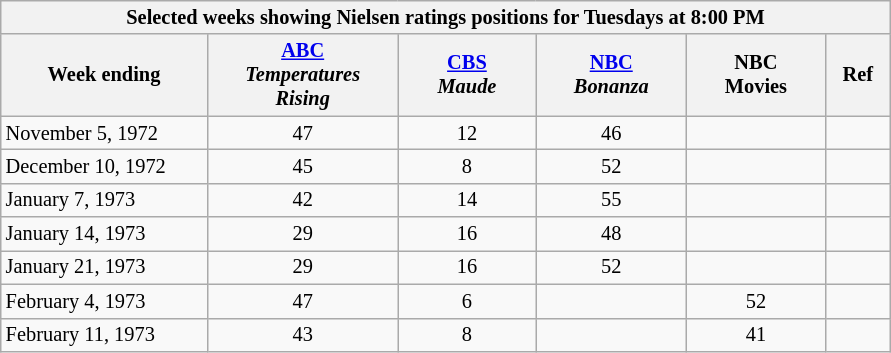<table class="wikitable sortable collapsible collapsed floatright"  style="width:47%; font-size:85%;">
<tr>
<th colspan=6>Selected weeks showing Nielsen ratings positions for Tuesdays at 8:00 PM</th>
</tr>
<tr>
<th style="width:12%;">Week ending</th>
<th width=8%><a href='#'>ABC</a><br><em>Temperatures</em><br><em>Rising</em></th>
<th width=8%><a href='#'>CBS</a><br><em>Maude</em></th>
<th width=8%><a href='#'>NBC</a><br><em>Bonanza</em></th>
<th width=8%>NBC<br>Movies</th>
<th class="unsortable" style="width:3%;">Ref</th>
</tr>
<tr align=center>
<td align=left>November 5, 1972</td>
<td>47</td>
<td>12</td>
<td>46</td>
<td></td>
<td></td>
</tr>
<tr align=center>
<td align=left>December 10, 1972</td>
<td>45</td>
<td>8</td>
<td>52</td>
<td></td>
<td></td>
</tr>
<tr align=center>
<td align=left>January 7, 1973</td>
<td>42</td>
<td>14</td>
<td>55</td>
<td></td>
<td></td>
</tr>
<tr align=center>
<td align=left>January 14, 1973</td>
<td>29</td>
<td>16</td>
<td>48</td>
<td></td>
<td></td>
</tr>
<tr align=center>
<td align=left>January 21, 1973</td>
<td>29</td>
<td>16</td>
<td>52</td>
<td></td>
<td></td>
</tr>
<tr align=center>
<td align=left>February 4, 1973</td>
<td>47</td>
<td>6</td>
<td></td>
<td>52</td>
<td></td>
</tr>
<tr align=center>
<td align=left>February 11, 1973</td>
<td>43</td>
<td>8</td>
<td></td>
<td>41</td>
<td></td>
</tr>
</table>
